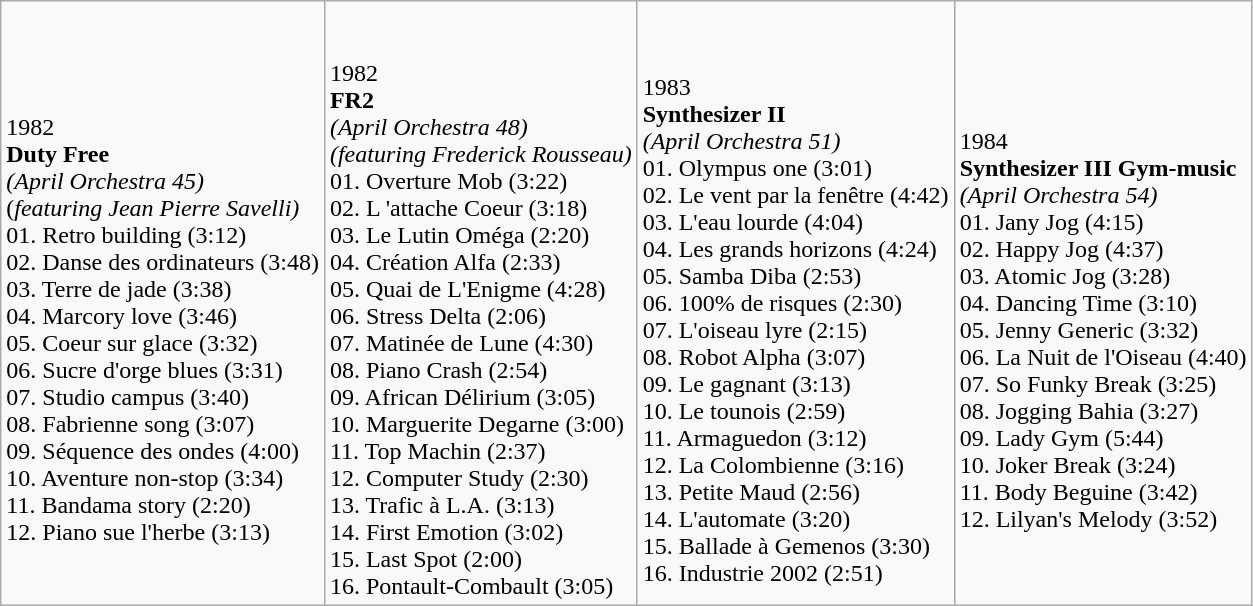<table class="wikitable">
<tr>
<td><br><br>1982<br>
<strong>Duty Free</strong> <br>
<em>(April Orchestra 45)</em> <br>
(<em>featuring Jean Pierre Savelli)</em><br>
01. Retro building (3:12) <br>
02. Danse des ordinateurs (3:48) <br>
03. Terre de jade (3:38) <br>
04. Marcory love (3:46) <br>
05. Coeur sur glace (3:32) <br>
06. Sucre d'orge blues (3:31) <br>
07. Studio campus (3:40) <br>
08. Fabrienne song (3:07) <br>
09. Séquence des ondes (4:00) <br>
10. Aventure non-stop (3:34) <br>
11. Bandama story (2:20) <br>
12. Piano sue l'herbe (3:13)</td>
<td><br><br>1982<br>
<strong>FR2 </strong> <br>
<em>(April Orchestra 48)</em> <br>
<em>(featuring Frederick Rousseau)</em><br>
01. Overture Mob (3:22) <br>
02. L 'attache Coeur (3:18) <br>
03. Le Lutin Oméga (2:20) <br>
04. Création Alfa (2:33) <br>
05. Quai de L'Enigme (4:28) <br>
06. Stress Delta (2:06) <br>
07. Matinée de Lune (4:30) <br>
08. Piano Crash (2:54) <br>
09. African Délirium (3:05) <br>
10. Marguerite Degarne (3:00) <br>
11. Top Machin (2:37) <br>
12. Computer Study (2:30) <br>
13. Trafic à L.A. (3:13) <br>
14. First Emotion (3:02) <br>
15. Last Spot (2:00) <br>
16. Pontault-Combault (3:05)</td>
<td><br><br>1983<br>
<strong>Synthesizer II </strong> <br>
<em>(April Orchestra 51)</em>  <br>
01. Olympus one (3:01) <br>
02. Le vent par la fenêtre (4:42) <br>
03. L'eau lourde (4:04) <br>
04. Les grands horizons (4:24) <br>
05. Samba Diba (2:53) <br>
06. 100% de risques (2:30) <br>
07. L'oiseau lyre (2:15) <br>
08. Robot Alpha (3:07) <br>
09. Le gagnant (3:13) <br>
10. Le tounois (2:59) <br>
11. Armaguedon (3:12) <br>
12. La Colombienne (3:16) <br>
13. Petite Maud (2:56) <br>
14. L'automate (3:20) <br>
15. Ballade à Gemenos (3:30) <br>
16. Industrie 2002 (2:51)</td>
<td><br><br>1984<br>
<strong>Synthesizer III Gym-music</strong> <br>
<em>(April Orchestra 54)</em>  <br>
01. Jany Jog (4:15) <br>
02. Happy Jog (4:37) <br>
03. Atomic Jog (3:28) <br>
04. Dancing Time (3:10) <br>
05. Jenny Generic (3:32) <br>
06. La Nuit de l'Oiseau (4:40) <br>
07. So Funky Break (3:25) <br>
08. Jogging Bahia (3:27) <br>
09. Lady Gym (5:44) <br>
10. Joker Break (3:24) <br>
11. Body Beguine (3:42) <br>
12. Lilyan's Melody (3:52)</td>
</tr>
</table>
